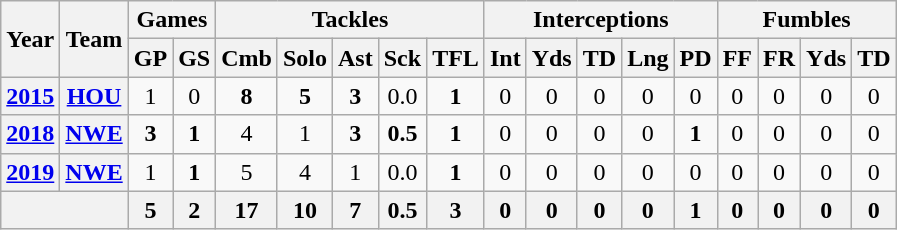<table class="wikitable" style="text-align:center">
<tr>
<th rowspan="2">Year</th>
<th rowspan="2">Team</th>
<th colspan="2">Games</th>
<th colspan="5">Tackles</th>
<th colspan="5">Interceptions</th>
<th colspan="4">Fumbles</th>
</tr>
<tr>
<th>GP</th>
<th>GS</th>
<th>Cmb</th>
<th>Solo</th>
<th>Ast</th>
<th>Sck</th>
<th>TFL</th>
<th>Int</th>
<th>Yds</th>
<th>TD</th>
<th>Lng</th>
<th>PD</th>
<th>FF</th>
<th>FR</th>
<th>Yds</th>
<th>TD</th>
</tr>
<tr>
<th><a href='#'>2015</a></th>
<th><a href='#'>HOU</a></th>
<td>1</td>
<td>0</td>
<td><strong>8</strong></td>
<td><strong>5</strong></td>
<td><strong>3</strong></td>
<td>0.0</td>
<td><strong>1</strong></td>
<td>0</td>
<td>0</td>
<td>0</td>
<td>0</td>
<td>0</td>
<td>0</td>
<td>0</td>
<td>0</td>
<td>0</td>
</tr>
<tr>
<th><a href='#'>2018</a></th>
<th><a href='#'>NWE</a></th>
<td><strong>3</strong></td>
<td><strong>1</strong></td>
<td>4</td>
<td>1</td>
<td><strong>3</strong></td>
<td><strong>0.5</strong></td>
<td><strong>1</strong></td>
<td>0</td>
<td>0</td>
<td>0</td>
<td>0</td>
<td><strong>1</strong></td>
<td>0</td>
<td>0</td>
<td>0</td>
<td>0</td>
</tr>
<tr>
<th><a href='#'>2019</a></th>
<th><a href='#'>NWE</a></th>
<td>1</td>
<td><strong>1</strong></td>
<td>5</td>
<td>4</td>
<td>1</td>
<td>0.0</td>
<td><strong>1</strong></td>
<td>0</td>
<td>0</td>
<td>0</td>
<td>0</td>
<td>0</td>
<td>0</td>
<td>0</td>
<td>0</td>
<td>0</td>
</tr>
<tr>
<th colspan="2"></th>
<th>5</th>
<th>2</th>
<th>17</th>
<th>10</th>
<th>7</th>
<th>0.5</th>
<th>3</th>
<th>0</th>
<th>0</th>
<th>0</th>
<th>0</th>
<th>1</th>
<th>0</th>
<th>0</th>
<th>0</th>
<th>0</th>
</tr>
</table>
